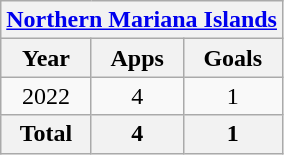<table class="wikitable" style="text-align:center">
<tr>
<th colspan=3><a href='#'>Northern Mariana Islands</a></th>
</tr>
<tr>
<th>Year</th>
<th>Apps</th>
<th>Goals</th>
</tr>
<tr>
<td>2022</td>
<td>4</td>
<td>1</td>
</tr>
<tr>
<th>Total</th>
<th>4</th>
<th>1</th>
</tr>
</table>
